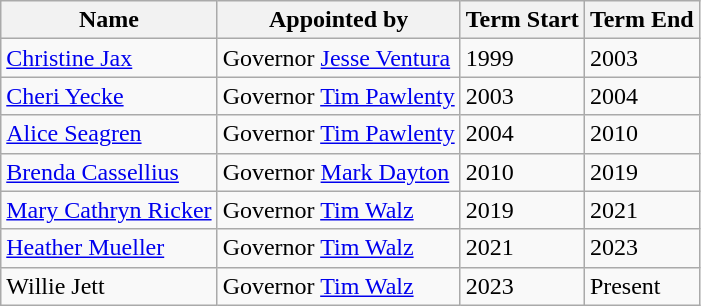<table class="wikitable">
<tr>
<th>Name</th>
<th>Appointed by</th>
<th>Term Start</th>
<th>Term End</th>
</tr>
<tr>
<td><a href='#'>Christine Jax</a></td>
<td>Governor <a href='#'>Jesse Ventura</a></td>
<td>1999</td>
<td>2003</td>
</tr>
<tr>
<td><a href='#'>Cheri Yecke</a></td>
<td>Governor <a href='#'>Tim Pawlenty</a></td>
<td>2003</td>
<td>2004</td>
</tr>
<tr>
<td><a href='#'>Alice Seagren</a></td>
<td>Governor <a href='#'>Tim Pawlenty</a></td>
<td>2004</td>
<td>2010</td>
</tr>
<tr>
<td><a href='#'>Brenda Cassellius</a></td>
<td>Governor <a href='#'>Mark Dayton</a></td>
<td>2010</td>
<td>2019</td>
</tr>
<tr>
<td><a href='#'>Mary Cathryn Ricker</a></td>
<td>Governor <a href='#'>Tim Walz</a></td>
<td>2019</td>
<td>2021</td>
</tr>
<tr>
<td><a href='#'>Heather Mueller</a></td>
<td>Governor <a href='#'>Tim Walz</a></td>
<td>2021</td>
<td>2023</td>
</tr>
<tr>
<td>Willie Jett</td>
<td>Governor <a href='#'>Tim Walz</a></td>
<td>2023</td>
<td>Present</td>
</tr>
</table>
